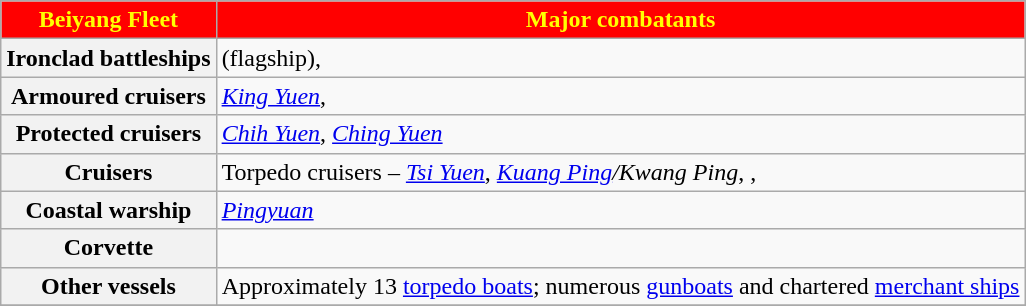<table class="wikitable">
<tr>
<th style="color: yellow; height: 5px; background: red;">Beiyang Fleet </th>
<th style="color: yellow; height: 5px; background: red;">Major combatants</th>
</tr>
<tr>
<th>Ironclad battleships</th>
<td> (flagship), </td>
</tr>
<tr>
<th>Armoured cruisers</th>
<td><em><a href='#'>King Yuen</a></em>, </td>
</tr>
<tr>
<th>Protected cruisers</th>
<td><em><a href='#'>Chih Yuen</a></em>, <em><a href='#'>Ching Yuen</a></em></td>
</tr>
<tr>
<th>Cruisers</th>
<td>Torpedo cruisers – <em><a href='#'>Tsi Yuen</a></em>, <em><a href='#'>Kuang Ping</a>/Kwang Ping</em>, , </td>
</tr>
<tr>
<th>Coastal warship</th>
<td><em><a href='#'>Pingyuan</a></em></td>
</tr>
<tr>
<th>Corvette</th>
<td></td>
</tr>
<tr>
<th>Other vessels</th>
<td>Approximately 13 <a href='#'>torpedo boats</a>; numerous <a href='#'>gunboats</a> and chartered <a href='#'>merchant ships</a></td>
</tr>
<tr>
</tr>
</table>
